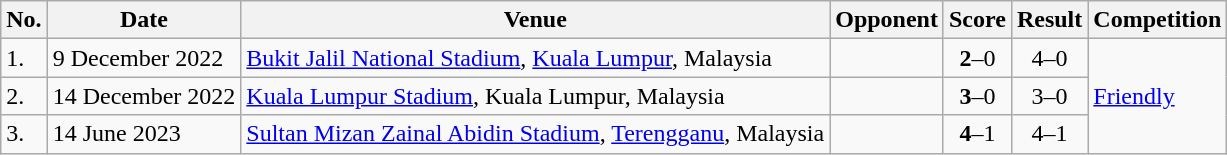<table class="wikitable">
<tr>
<th>No.</th>
<th>Date</th>
<th>Venue</th>
<th>Opponent</th>
<th>Score</th>
<th>Result</th>
<th>Competition</th>
</tr>
<tr>
<td>1.</td>
<td>9 December 2022</td>
<td><a href='#'>Bukit Jalil National Stadium</a>, <a href='#'>Kuala Lumpur</a>, Malaysia</td>
<td></td>
<td align=center><strong>2</strong>–0</td>
<td align=center>4–0</td>
<td rowspan=3><a href='#'>Friendly</a></td>
</tr>
<tr>
<td>2.</td>
<td>14 December 2022</td>
<td><a href='#'>Kuala Lumpur Stadium</a>, Kuala Lumpur, Malaysia</td>
<td></td>
<td align=center><strong>3</strong>–0</td>
<td align=center>3–0</td>
</tr>
<tr>
<td>3.</td>
<td>14 June 2023</td>
<td><a href='#'>Sultan Mizan Zainal Abidin Stadium</a>, <a href='#'>Terengganu</a>, Malaysia</td>
<td></td>
<td align=center><strong>4</strong>–1</td>
<td align=center>4–1</td>
</tr>
</table>
